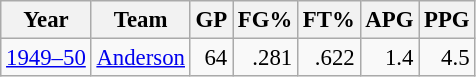<table class="wikitable sortable" style="font-size:95%; text-align:right;">
<tr>
<th>Year</th>
<th>Team</th>
<th>GP</th>
<th>FG%</th>
<th>FT%</th>
<th>APG</th>
<th>PPG</th>
</tr>
<tr>
<td style="text-align:left;"><a href='#'>1949–50</a></td>
<td style="text-align:left;"><a href='#'>Anderson</a></td>
<td>64</td>
<td>.281</td>
<td>.622</td>
<td>1.4</td>
<td>4.5</td>
</tr>
</table>
